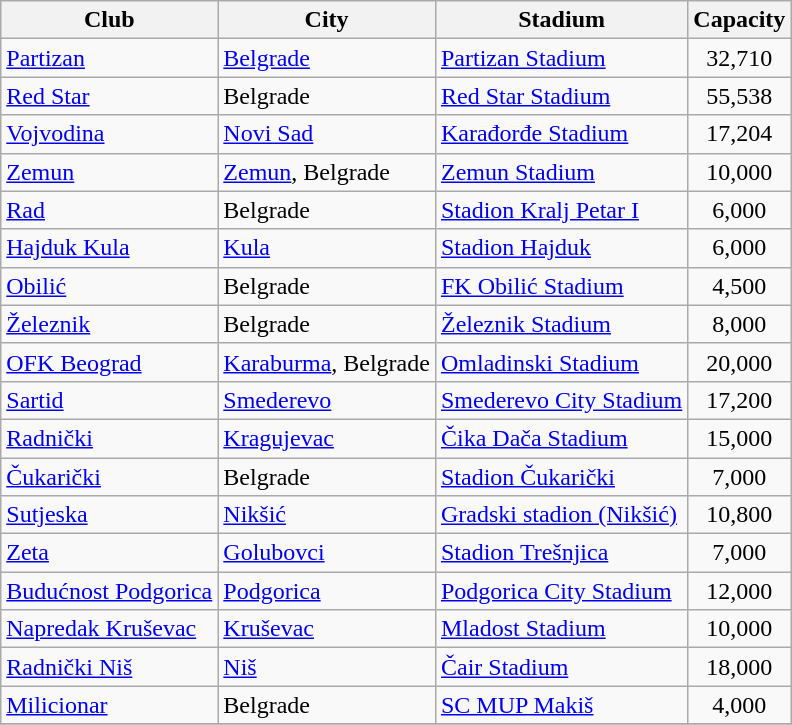<table class="wikitable sortable">
<tr>
<th>Club</th>
<th>City</th>
<th>Stadium</th>
<th>Capacity</th>
</tr>
<tr>
<td><a href='#'>Partizan</a></td>
<td><a href='#'>Belgrade</a></td>
<td><a href='#'>Partizan Stadium</a></td>
<td align="center">32,710</td>
</tr>
<tr>
<td><a href='#'>Red Star</a></td>
<td>Belgrade</td>
<td><a href='#'>Red Star Stadium</a></td>
<td align="center">55,538</td>
</tr>
<tr>
<td><a href='#'>Vojvodina</a></td>
<td><a href='#'>Novi Sad</a></td>
<td><a href='#'>Karađorđe Stadium</a></td>
<td align="center">17,204</td>
</tr>
<tr>
<td><a href='#'>Zemun</a></td>
<td><a href='#'>Zemun</a>, Belgrade</td>
<td><a href='#'>Zemun Stadium</a></td>
<td align="center">10,000</td>
</tr>
<tr>
<td><a href='#'>Rad</a></td>
<td>Belgrade</td>
<td><a href='#'>Stadion Kralj Petar I</a></td>
<td align="center">6,000</td>
</tr>
<tr>
<td><a href='#'>Hajduk Kula</a></td>
<td><a href='#'>Kula</a></td>
<td><a href='#'>Stadion Hajduk</a></td>
<td align="center">6,000</td>
</tr>
<tr>
<td><a href='#'>Obilić</a></td>
<td>Belgrade</td>
<td><a href='#'>FK Obilić Stadium</a></td>
<td align="center">4,500</td>
</tr>
<tr>
<td><a href='#'>Železnik</a></td>
<td>Belgrade</td>
<td><a href='#'>Železnik Stadium</a></td>
<td align="center">8,000</td>
</tr>
<tr>
<td><a href='#'>OFK Beograd</a></td>
<td><a href='#'>Karaburma</a>, Belgrade</td>
<td><a href='#'>Omladinski Stadium</a></td>
<td align="center">20,000</td>
</tr>
<tr>
<td><a href='#'>Sartid</a></td>
<td><a href='#'>Smederevo</a></td>
<td><a href='#'>Smederevo City Stadium</a></td>
<td align="center">17,200</td>
</tr>
<tr>
<td><a href='#'>Radnički</a></td>
<td><a href='#'>Kragujevac</a></td>
<td><a href='#'>Čika Dača Stadium</a></td>
<td align="center">15,000</td>
</tr>
<tr>
<td><a href='#'>Čukarički</a></td>
<td>Belgrade</td>
<td><a href='#'>Stadion Čukarički</a></td>
<td align="center">7,000</td>
</tr>
<tr>
<td><a href='#'>Sutjeska</a></td>
<td><a href='#'>Nikšić</a></td>
<td><a href='#'>Gradski stadion (Nikšić)</a></td>
<td align="center">10,800</td>
</tr>
<tr>
<td><a href='#'>Zeta</a></td>
<td><a href='#'>Golubovci</a></td>
<td><a href='#'>Stadion Trešnjica</a></td>
<td align="center">7,000</td>
</tr>
<tr>
<td><a href='#'>Budućnost Podgorica</a></td>
<td><a href='#'>Podgorica</a></td>
<td><a href='#'>Podgorica City Stadium</a></td>
<td align="center">12,000</td>
</tr>
<tr>
<td><a href='#'>Napredak Kruševac</a></td>
<td><a href='#'>Kruševac</a></td>
<td><a href='#'>Mladost Stadium</a></td>
<td align="center">10,000</td>
</tr>
<tr>
<td><a href='#'>Radnički Niš</a></td>
<td><a href='#'>Niš</a></td>
<td><a href='#'>Čair Stadium</a></td>
<td align="center">18,000</td>
</tr>
<tr>
<td><a href='#'>Milicionar</a></td>
<td>Belgrade</td>
<td><a href='#'>SC MUP Makiš</a></td>
<td align="center">4,000</td>
</tr>
<tr>
</tr>
</table>
